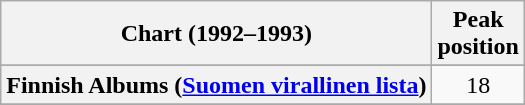<table class="wikitable sortable plainrowheaders" style="text-align:center">
<tr>
<th scope="col">Chart (1992–1993)</th>
<th scope="col">Peak<br> position</th>
</tr>
<tr>
</tr>
<tr>
</tr>
<tr>
</tr>
<tr>
<th scope="row">Finnish Albums (<a href='#'>Suomen virallinen lista</a>)</th>
<td>18</td>
</tr>
<tr>
</tr>
<tr>
</tr>
<tr>
</tr>
<tr>
</tr>
<tr>
</tr>
<tr>
</tr>
</table>
